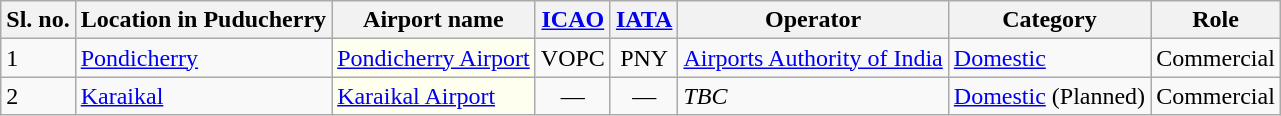<table class="wikitable sortable">
<tr>
<th>Sl. no.</th>
<th>Location in Puducherry</th>
<th>Airport name</th>
<th><a href='#'>ICAO</a></th>
<th><a href='#'>IATA</a></th>
<th>Operator</th>
<th>Category</th>
<th>Role</th>
</tr>
<tr>
<td>1</td>
<td><a href='#'>Pondicherry</a></td>
<td style="background:#FFFFF0;"><a href='#'>Pondicherry Airport</a></td>
<td align="center">VOPC</td>
<td align="center">PNY</td>
<td><a href='#'>Airports Authority of India</a></td>
<td><a href='#'>Domestic</a></td>
<td>Commercial</td>
</tr>
<tr>
<td>2</td>
<td><a href='#'>Karaikal</a></td>
<td style="background:#FFFFF0;"><a href='#'>Karaikal Airport</a></td>
<td align="center">—</td>
<td align="center">—</td>
<td><em>TBC</em></td>
<td><a href='#'>Domestic</a> (Planned)</td>
<td>Commercial</td>
</tr>
</table>
